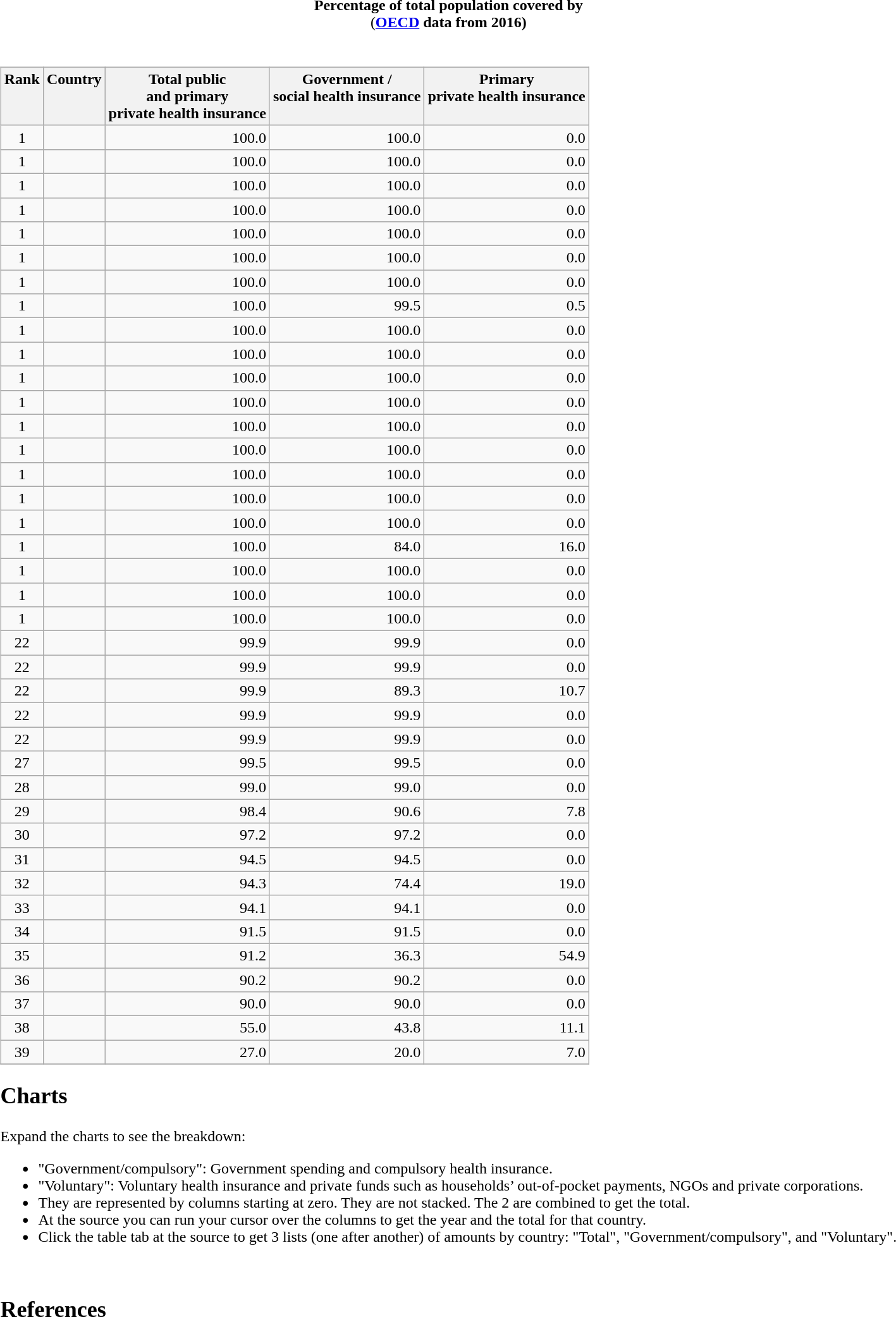<table>
<tr>
<td align="center"><strong>Percentage of total population covered by</strong> <br>(<strong><a href='#'>OECD</a> data from 2016)</strong><br></td>
</tr>
<tr valign="top">
<td><br><table class="wikitable sortable" style="text-align:right">
<tr bgcolor="#ececec" valign=top>
<th>Rank</th>
<th>Country</th>
<th data-sort-type="number">Total public<br>and primary<br>private health insurance</th>
<th data-sort-type="number">Government /<br>social health insurance<br></th>
<th data-sort-type="number">Primary<br>private health insurance<br></th>
</tr>
<tr>
<td align="center">1</td>
<td align="left"></td>
<td align="right">100.0</td>
<td align="right">100.0</td>
<td align="right">0.0</td>
</tr>
<tr>
<td align="center">1</td>
<td align="left"></td>
<td align="right">100.0</td>
<td align="right">100.0</td>
<td align="right">0.0</td>
</tr>
<tr>
<td align="center">1</td>
<td align="left"></td>
<td align="right">100.0</td>
<td align="right">100.0</td>
<td align="right">0.0</td>
</tr>
<tr>
<td align="center">1</td>
<td align="left"></td>
<td align="right">100.0</td>
<td align="right">100.0</td>
<td align="right">0.0</td>
</tr>
<tr>
<td align="center">1</td>
<td align="left"></td>
<td align="right">100.0</td>
<td align="right">100.0</td>
<td align="right">0.0</td>
</tr>
<tr>
<td align="center">1</td>
<td align="left"></td>
<td align="right">100.0</td>
<td align="right">100.0</td>
<td align="right">0.0</td>
</tr>
<tr>
<td align="center">1</td>
<td align="left"></td>
<td align="right">100.0</td>
<td align="right">100.0</td>
<td align="right">0.0</td>
</tr>
<tr>
<td align="center">1</td>
<td align="left"></td>
<td align="right">100.0</td>
<td align="right">99.5</td>
<td align="right">0.5</td>
</tr>
<tr>
<td align="center">1</td>
<td align="left"></td>
<td align="right">100.0</td>
<td align="right">100.0</td>
<td align="right">0.0</td>
</tr>
<tr>
<td align="center">1</td>
<td align="left"></td>
<td align="right">100.0</td>
<td align="right">100.0</td>
<td align="right">0.0</td>
</tr>
<tr>
<td align="center">1</td>
<td align="left"></td>
<td align="right">100.0</td>
<td align="right">100.0</td>
<td align="right">0.0</td>
</tr>
<tr>
<td align="center">1</td>
<td align="left"></td>
<td align="right">100.0</td>
<td align="right">100.0</td>
<td align="right">0.0</td>
</tr>
<tr>
<td align="center">1</td>
<td align="left"></td>
<td align="right">100.0</td>
<td align="right">100.0</td>
<td align="right">0.0</td>
</tr>
<tr>
<td align="center">1</td>
<td align="left"></td>
<td align="right">100.0</td>
<td align="right">100.0</td>
<td align="right">0.0</td>
</tr>
<tr>
<td align="center">1</td>
<td align="left"></td>
<td align="right">100.0</td>
<td align="right">100.0</td>
<td align="right">0.0</td>
</tr>
<tr>
<td align="center">1</td>
<td align="left"></td>
<td align="right">100.0</td>
<td align="right">100.0</td>
<td align="right">0.0</td>
</tr>
<tr>
<td align="center">1</td>
<td align="left"></td>
<td align="right">100.0</td>
<td align="right">100.0</td>
<td align="right">0.0</td>
</tr>
<tr>
<td align="center">1</td>
<td align="left"></td>
<td align="right">100.0</td>
<td align="right">84.0</td>
<td align="right">16.0</td>
</tr>
<tr>
<td align="center">1</td>
<td align="left"></td>
<td align="right">100.0</td>
<td align="right">100.0</td>
<td align="right">0.0</td>
</tr>
<tr>
<td align="center">1</td>
<td align="left"></td>
<td align="right">100.0</td>
<td align="right">100.0</td>
<td align="right">0.0</td>
</tr>
<tr>
<td align="center">1</td>
<td align="left"></td>
<td align="right">100.0</td>
<td align="right">100.0</td>
<td align="right">0.0</td>
</tr>
<tr>
<td align="center">22</td>
<td align="left"></td>
<td align="right">99.9</td>
<td align="right">99.9</td>
<td align="right">0.0</td>
</tr>
<tr>
<td align="center">22</td>
<td align="left"></td>
<td align="right">99.9</td>
<td align="right">99.9</td>
<td align="right">0.0</td>
</tr>
<tr>
<td align="center">22</td>
<td align="left"></td>
<td align="right">99.9</td>
<td align="right">89.3</td>
<td align="right">10.7</td>
</tr>
<tr>
<td align="center">22</td>
<td align="left"></td>
<td align="right">99.9</td>
<td align="right">99.9</td>
<td align="right">0.0</td>
</tr>
<tr>
<td align="center">22</td>
<td align="left"></td>
<td align="right">99.9</td>
<td align="right">99.9</td>
<td align="right">0.0</td>
</tr>
<tr>
<td align="center">27</td>
<td align="left"></td>
<td align="right">99.5</td>
<td align="right">99.5</td>
<td align="right">0.0</td>
</tr>
<tr>
<td align="center">28</td>
<td align="left"></td>
<td align="right">99.0</td>
<td align="right">99.0</td>
<td align="right">0.0</td>
</tr>
<tr>
<td align="center">29</td>
<td align="left"></td>
<td align="right">98.4</td>
<td align="right">90.6</td>
<td align="right">7.8</td>
</tr>
<tr>
<td align="center">30</td>
<td align="left"></td>
<td align="right">97.2</td>
<td align="right">97.2</td>
<td align="right">0.0</td>
</tr>
<tr>
<td align="center">31</td>
<td align="left"></td>
<td align="right">94.5</td>
<td align="right">94.5</td>
<td align="right">0.0</td>
</tr>
<tr>
<td align="center">32</td>
<td align="left"></td>
<td align="right">94.3</td>
<td align="right">74.4</td>
<td align="right">19.0</td>
</tr>
<tr>
<td align="center">33</td>
<td align="left"></td>
<td align="right">94.1</td>
<td align="right">94.1</td>
<td align="right">0.0</td>
</tr>
<tr>
<td align="center">34</td>
<td align="left"></td>
<td align="right">91.5</td>
<td align="right">91.5</td>
<td align="right">0.0</td>
</tr>
<tr>
<td align="center">35</td>
<td align="left"></td>
<td align="right">91.2</td>
<td align="right">36.3</td>
<td align="right">54.9</td>
</tr>
<tr>
<td align="center">36</td>
<td align="left"></td>
<td align="right">90.2</td>
<td align="right">90.2</td>
<td align="right">0.0</td>
</tr>
<tr>
<td align="center">37</td>
<td align="left"></td>
<td align="right">90.0</td>
<td align="right">90.0</td>
<td align="right">0.0</td>
</tr>
<tr>
<td align="center">38</td>
<td align="left"></td>
<td align="right">55.0</td>
<td align="right">43.8</td>
<td align="right">11.1</td>
</tr>
<tr>
<td align="center">39</td>
<td align="left"></td>
<td align="right">27.0</td>
<td align="right">20.0</td>
<td align="right">7.0</td>
</tr>
<tr>
</tr>
</table>
<h2>Charts</h2>
Expand the charts to see the breakdown:<ul><li>"Government/compulsory": Government spending and compulsory health insurance.</li><li>"Voluntary": Voluntary health insurance and private funds such as households’ out-of-pocket payments, NGOs and private corporations.</li><li>They are represented by columns starting at zero. They are not stacked. The 2 are combined to get the total.</li><li>At the source you can run your cursor over the columns to get the year and the total for that country.</li><li>Click the table tab at the source to get 3 lists (one after another) of amounts by country: "Total", "Government/compulsory", and "Voluntary".</li></ul><div>
</div>
<div>

</div><br><h2>References</h2><br>
</td>
</tr>
</table>
